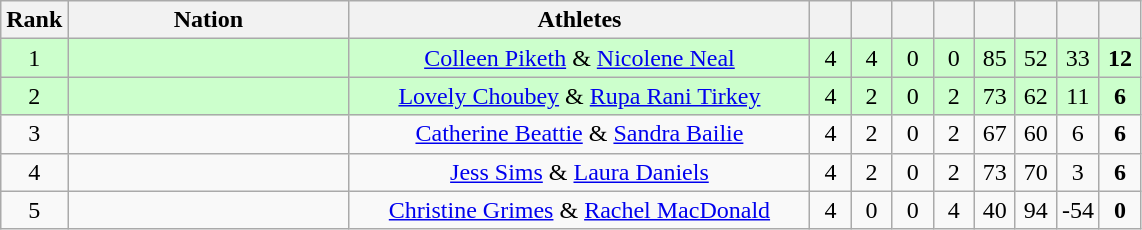<table class=wikitable style="text-align:center">
<tr>
<th width=20>Rank</th>
<th width=180>Nation</th>
<th width=300>Athletes</th>
<th width=20></th>
<th width=20></th>
<th width=20></th>
<th width=20></th>
<th width=20></th>
<th width=20></th>
<th width=20></th>
<th width=20></th>
</tr>
<tr bgcolor="#ccffcc">
<td>1</td>
<td align=left></td>
<td><a href='#'>Colleen Piketh</a> & <a href='#'>Nicolene Neal</a></td>
<td>4</td>
<td>4</td>
<td>0</td>
<td>0</td>
<td>85</td>
<td>52</td>
<td>33</td>
<td><strong>12</strong></td>
</tr>
<tr bgcolor="#ccffcc">
<td>2</td>
<td align=left></td>
<td><a href='#'>Lovely Choubey</a> & <a href='#'>Rupa Rani Tirkey</a></td>
<td>4</td>
<td>2</td>
<td>0</td>
<td>2</td>
<td>73</td>
<td>62</td>
<td>11</td>
<td><strong>6</strong></td>
</tr>
<tr>
<td>3</td>
<td align=left></td>
<td><a href='#'>Catherine Beattie</a> & <a href='#'>Sandra Bailie</a></td>
<td>4</td>
<td>2</td>
<td>0</td>
<td>2</td>
<td>67</td>
<td>60</td>
<td>6</td>
<td><strong>6</strong></td>
</tr>
<tr>
<td>4</td>
<td align=left></td>
<td><a href='#'>Jess Sims</a> & <a href='#'>Laura Daniels</a></td>
<td>4</td>
<td>2</td>
<td>0</td>
<td>2</td>
<td>73</td>
<td>70</td>
<td>3</td>
<td><strong>6</strong></td>
</tr>
<tr>
<td>5</td>
<td align=left></td>
<td><a href='#'>Christine Grimes</a> & <a href='#'>Rachel MacDonald</a></td>
<td>4</td>
<td>0</td>
<td>0</td>
<td>4</td>
<td>40</td>
<td>94</td>
<td>-54</td>
<td><strong>0</strong></td>
</tr>
</table>
